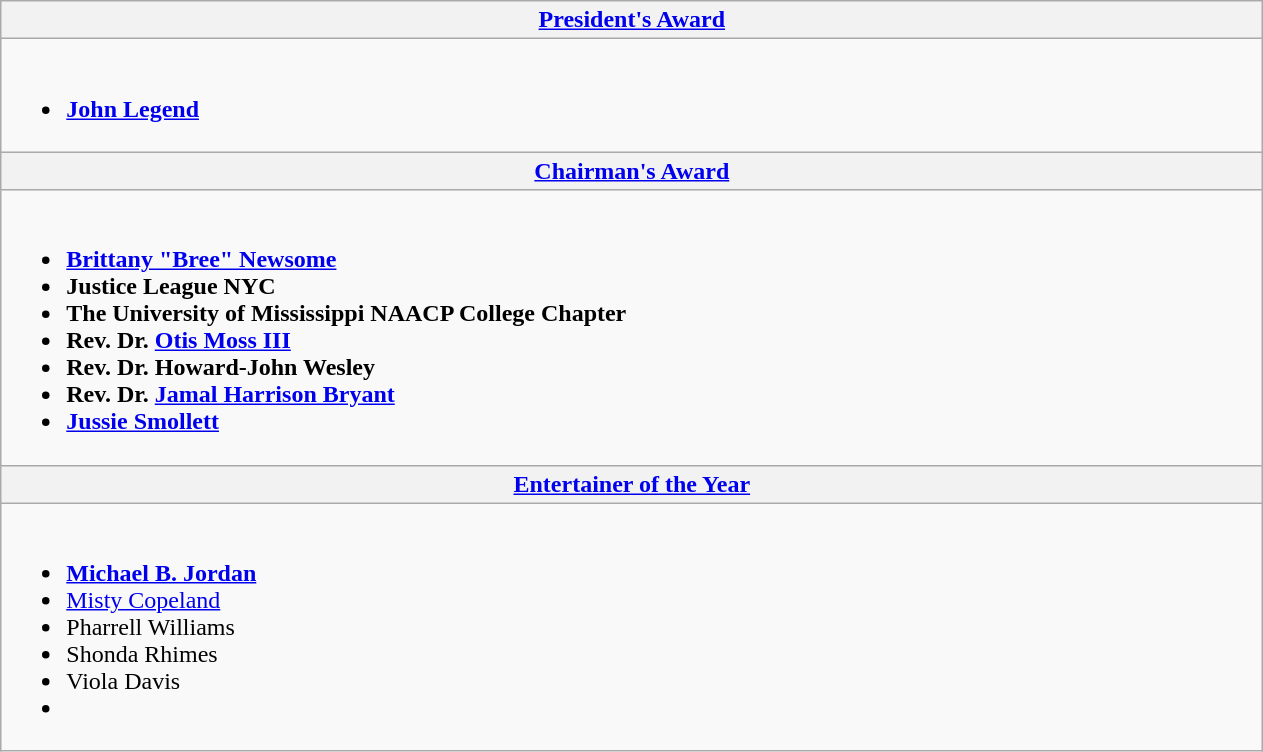<table class="wikitable">
<tr>
<th style="width=50%"><a href='#'>President's Award</a></th>
</tr>
<tr>
<td width="50%" valign="top"><br><ul><li><strong><a href='#'>John Legend</a></strong></li></ul></td>
</tr>
<tr>
<th style="width=50%"><a href='#'>Chairman's Award</a></th>
</tr>
<tr>
<td width="50%" valign="top"><br><ul><li><strong><a href='#'>Brittany "Bree" Newsome</a></strong></li><li><strong>Justice League NYC</strong></li><li><strong>The University of Mississippi NAACP College Chapter</strong></li><li><strong>Rev. Dr. <a href='#'>Otis Moss III</a></strong></li><li><strong>Rev. Dr. Howard-John Wesley</strong></li><li><strong>Rev. Dr. <a href='#'>Jamal Harrison Bryant</a></strong></li><li><strong><a href='#'>Jussie Smollett</a></strong></li></ul></td>
</tr>
<tr>
<th style="width=50%"><a href='#'>Entertainer of the Year</a></th>
</tr>
<tr>
<td width="50%" valign="top"><br><ul><li><strong><a href='#'>Michael B. Jordan</a></strong></li><li><a href='#'>Misty Copeland</a></li><li>Pharrell Williams</li><li>Shonda Rhimes</li><li>Viola Davis</li><li></li></ul></td>
</tr>
</table>
